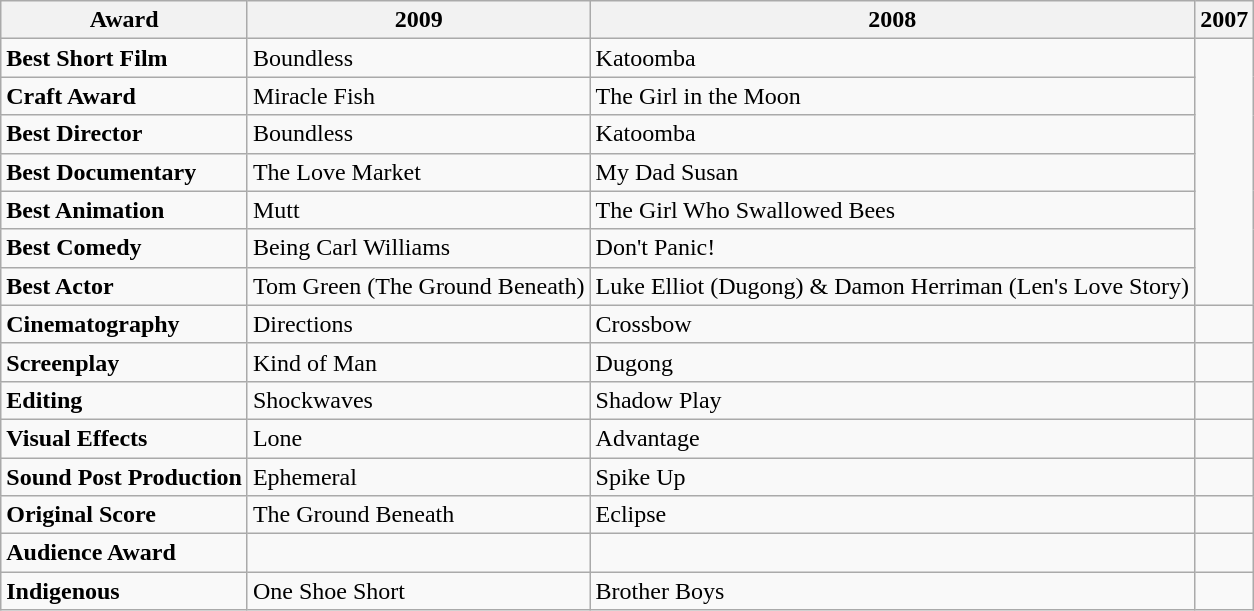<table class="wikitable">
<tr>
<th>Award</th>
<th>2009</th>
<th>2008</th>
<th>2007</th>
</tr>
<tr>
<td><strong>Best Short Film</strong></td>
<td>Boundless</td>
<td>Katoomba</td>
</tr>
<tr>
<td><strong>Craft Award</strong></td>
<td>Miracle Fish</td>
<td>The Girl in the Moon</td>
</tr>
<tr>
<td><strong>Best Director</strong></td>
<td>Boundless</td>
<td>Katoomba</td>
</tr>
<tr>
<td><strong>Best Documentary</strong></td>
<td>The Love Market</td>
<td>My Dad Susan</td>
</tr>
<tr>
<td><strong>Best Animation</strong></td>
<td>Mutt</td>
<td>The Girl Who Swallowed Bees</td>
</tr>
<tr>
<td><strong>Best Comedy</strong></td>
<td>Being Carl Williams</td>
<td>Don't Panic!</td>
</tr>
<tr>
<td><strong>Best Actor</strong></td>
<td>Tom Green (The Ground Beneath)</td>
<td>Luke Elliot (Dugong) & Damon Herriman (Len's Love Story)</td>
</tr>
<tr>
<td><strong>Cinematography</strong></td>
<td>Directions</td>
<td>Crossbow</td>
<td></td>
</tr>
<tr>
<td><strong>Screenplay</strong></td>
<td>Kind of Man</td>
<td>Dugong</td>
<td></td>
</tr>
<tr>
<td><strong>Editing</strong></td>
<td>Shockwaves</td>
<td>Shadow Play</td>
<td></td>
</tr>
<tr>
<td><strong>Visual Effects</strong></td>
<td>Lone</td>
<td>Advantage</td>
<td></td>
</tr>
<tr>
<td><strong>Sound Post Production</strong></td>
<td>Ephemeral</td>
<td>Spike Up</td>
<td></td>
</tr>
<tr>
<td><strong>Original Score</strong></td>
<td>The Ground Beneath</td>
<td>Eclipse</td>
<td></td>
</tr>
<tr>
<td><strong>Audience Award</strong></td>
<td></td>
<td></td>
<td></td>
</tr>
<tr>
<td><strong>Indigenous</strong></td>
<td>One Shoe Short</td>
<td>Brother Boys</td>
</tr>
</table>
